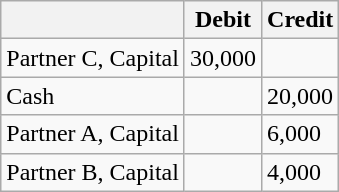<table class="wikitable">
<tr>
<th></th>
<th>Debit</th>
<th>Credit</th>
</tr>
<tr>
<td>Partner C, Capital</td>
<td>30,000</td>
<td></td>
</tr>
<tr>
<td>Cash</td>
<td></td>
<td>20,000</td>
</tr>
<tr>
<td>Partner A, Capital</td>
<td></td>
<td>6,000</td>
</tr>
<tr>
<td>Partner B, Capital</td>
<td></td>
<td>4,000</td>
</tr>
</table>
